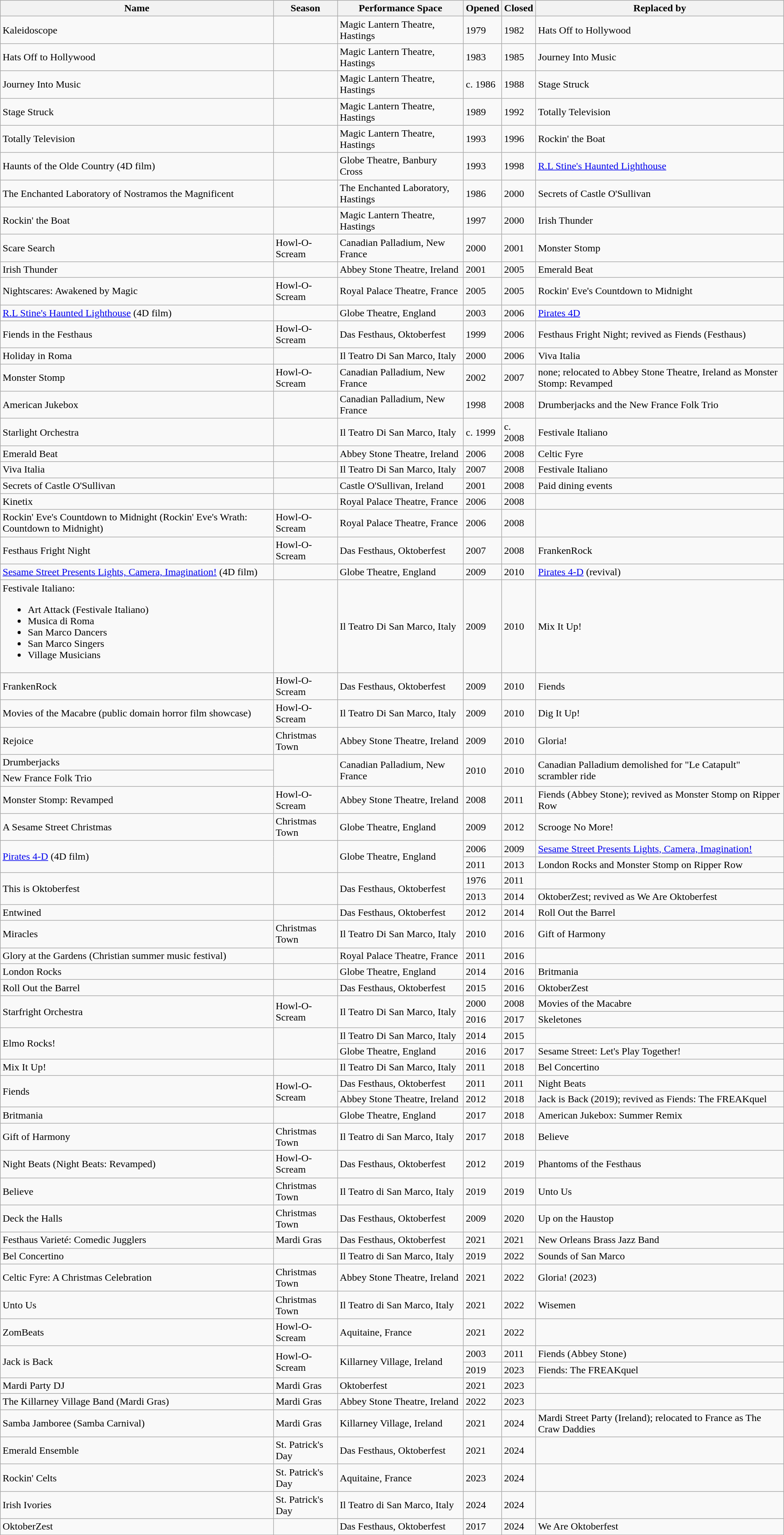<table class="wikitable sortable">
<tr>
<th>Name</th>
<th>Season</th>
<th>Performance Space</th>
<th>Opened</th>
<th>Closed</th>
<th>Replaced by</th>
</tr>
<tr>
<td>Kaleidoscope</td>
<td></td>
<td>Magic Lantern Theatre, Hastings</td>
<td>1979</td>
<td>1982</td>
<td>Hats Off to Hollywood</td>
</tr>
<tr>
<td>Hats Off to Hollywood</td>
<td></td>
<td>Magic Lantern Theatre, Hastings</td>
<td>1983</td>
<td>1985</td>
<td>Journey Into Music</td>
</tr>
<tr>
<td>Journey Into Music</td>
<td></td>
<td>Magic Lantern Theatre, Hastings</td>
<td>c. 1986</td>
<td>1988</td>
<td>Stage Struck</td>
</tr>
<tr>
<td>Stage Struck</td>
<td></td>
<td>Magic Lantern Theatre, Hastings</td>
<td>1989</td>
<td>1992</td>
<td>Totally Television</td>
</tr>
<tr>
<td>Totally Television</td>
<td></td>
<td>Magic Lantern Theatre, Hastings</td>
<td>1993</td>
<td>1996</td>
<td>Rockin' the Boat</td>
</tr>
<tr>
<td>Haunts of the Olde Country (4D film)</td>
<td></td>
<td>Globe Theatre, Banbury Cross</td>
<td>1993</td>
<td>1998</td>
<td><a href='#'>R.L Stine's Haunted Lighthouse</a></td>
</tr>
<tr>
<td>The Enchanted Laboratory of Nostramos the Magnificent</td>
<td></td>
<td>The Enchanted Laboratory, Hastings</td>
<td>1986</td>
<td>2000</td>
<td>Secrets of Castle O'Sullivan</td>
</tr>
<tr>
<td>Rockin' the Boat</td>
<td></td>
<td>Magic Lantern Theatre, Hastings</td>
<td>1997</td>
<td>2000</td>
<td>Irish Thunder</td>
</tr>
<tr>
<td>Scare Search</td>
<td>Howl-O-Scream</td>
<td>Canadian Palladium, New France</td>
<td>2000</td>
<td>2001</td>
<td>Monster Stomp</td>
</tr>
<tr>
<td>Irish Thunder</td>
<td></td>
<td>Abbey Stone Theatre, Ireland</td>
<td>2001</td>
<td>2005</td>
<td>Emerald Beat</td>
</tr>
<tr>
<td>Nightscares: Awakened by Magic</td>
<td>Howl-O-Scream</td>
<td>Royal Palace Theatre, France</td>
<td>2005</td>
<td>2005</td>
<td>Rockin' Eve's Countdown to Midnight</td>
</tr>
<tr>
<td><a href='#'>R.L Stine's Haunted Lighthouse</a> (4D film)</td>
<td></td>
<td>Globe Theatre, England</td>
<td>2003</td>
<td>2006</td>
<td><a href='#'>Pirates 4D</a></td>
</tr>
<tr>
<td>Fiends in the Festhaus</td>
<td>Howl-O-Scream</td>
<td>Das Festhaus, Oktoberfest</td>
<td>1999</td>
<td>2006</td>
<td>Festhaus Fright Night; revived as Fiends (Festhaus)</td>
</tr>
<tr>
<td>Holiday in Roma</td>
<td></td>
<td>Il Teatro Di San Marco, Italy</td>
<td>2000</td>
<td>2006</td>
<td>Viva Italia</td>
</tr>
<tr>
<td>Monster Stomp</td>
<td>Howl-O-Scream</td>
<td>Canadian Palladium, New France</td>
<td>2002</td>
<td>2007</td>
<td>none; relocated to Abbey Stone Theatre, Ireland as Monster Stomp: Revamped</td>
</tr>
<tr>
<td>American Jukebox</td>
<td></td>
<td>Canadian Palladium, New France</td>
<td>1998</td>
<td>2008</td>
<td>Drumberjacks and the New France Folk Trio</td>
</tr>
<tr>
<td>Starlight Orchestra</td>
<td></td>
<td>Il Teatro Di San Marco, Italy</td>
<td>c. 1999</td>
<td>c. 2008</td>
<td>Festivale Italiano</td>
</tr>
<tr>
<td>Emerald Beat</td>
<td></td>
<td>Abbey Stone Theatre, Ireland</td>
<td>2006</td>
<td>2008</td>
<td>Celtic Fyre</td>
</tr>
<tr>
<td>Viva Italia</td>
<td></td>
<td>Il Teatro Di San Marco, Italy</td>
<td>2007</td>
<td>2008</td>
<td>Festivale Italiano</td>
</tr>
<tr>
<td>Secrets of Castle O'Sullivan</td>
<td></td>
<td>Castle O'Sullivan, Ireland</td>
<td>2001</td>
<td>2008</td>
<td>Paid dining events</td>
</tr>
<tr>
<td>Kinetix</td>
<td></td>
<td>Royal Palace Theatre, France</td>
<td>2006</td>
<td>2008</td>
<td></td>
</tr>
<tr>
<td>Rockin' Eve's Countdown to Midnight (Rockin' Eve's Wrath: Countdown to Midnight)</td>
<td>Howl-O-Scream</td>
<td>Royal Palace Theatre, France</td>
<td>2006</td>
<td>2008</td>
<td></td>
</tr>
<tr>
<td>Festhaus Fright Night</td>
<td>Howl-O-Scream</td>
<td>Das Festhaus, Oktoberfest</td>
<td>2007</td>
<td>2008</td>
<td>FrankenRock</td>
</tr>
<tr>
<td><a href='#'>Sesame Street Presents Lights, Camera, Imagination!</a> (4D film)</td>
<td></td>
<td>Globe Theatre, England</td>
<td>2009</td>
<td>2010</td>
<td><a href='#'>Pirates 4-D</a> (revival)</td>
</tr>
<tr>
<td>Festivale Italiano:<br><ul><li>Art Attack (Festivale Italiano)</li><li>Musica di Roma</li><li>San Marco Dancers</li><li>San Marco Singers</li><li>Village Musicians</li></ul></td>
<td></td>
<td>Il Teatro Di San Marco, Italy</td>
<td>2009</td>
<td>2010</td>
<td>Mix It Up!</td>
</tr>
<tr>
<td>FrankenRock</td>
<td>Howl-O-Scream</td>
<td>Das Festhaus, Oktoberfest</td>
<td>2009</td>
<td>2010</td>
<td>Fiends</td>
</tr>
<tr>
<td>Movies of the Macabre (public domain horror film showcase)</td>
<td>Howl-O-Scream</td>
<td>Il Teatro Di San Marco, Italy</td>
<td>2009</td>
<td>2010</td>
<td>Dig It Up!</td>
</tr>
<tr>
<td>Rejoice</td>
<td>Christmas Town</td>
<td>Abbey Stone Theatre, Ireland</td>
<td>2009</td>
<td>2010</td>
<td>Gloria!</td>
</tr>
<tr>
<td>Drumberjacks</td>
<td rowspan="2"></td>
<td rowspan="2">Canadian Palladium, New France</td>
<td rowspan="2">2010</td>
<td rowspan="2">2010</td>
<td rowspan="2">Canadian Palladium demolished for "Le Catapult" scrambler ride</td>
</tr>
<tr>
<td>New France Folk Trio</td>
</tr>
<tr>
<td>Monster Stomp: Revamped</td>
<td>Howl-O-Scream</td>
<td>Abbey Stone Theatre, Ireland</td>
<td>2008</td>
<td>2011</td>
<td>Fiends (Abbey Stone); revived as Monster Stomp on Ripper Row</td>
</tr>
<tr>
<td>A Sesame Street Christmas</td>
<td>Christmas Town</td>
<td>Globe Theatre, England</td>
<td>2009</td>
<td>2012</td>
<td>Scrooge No More!</td>
</tr>
<tr>
<td rowspan="2"><a href='#'>Pirates 4-D</a> (4D film)</td>
<td rowspan="2"></td>
<td rowspan="2">Globe Theatre, England</td>
<td>2006</td>
<td>2009</td>
<td><a href='#'>Sesame Street Presents Lights, Camera, Imagination!</a></td>
</tr>
<tr>
<td>2011</td>
<td>2013</td>
<td>London Rocks and Monster Stomp on Ripper Row</td>
</tr>
<tr>
<td rowspan="2">This is Oktoberfest</td>
<td rowspan="2"></td>
<td rowspan="2">Das Festhaus, Oktoberfest</td>
<td>1976</td>
<td>2011</td>
<td></td>
</tr>
<tr>
<td>2013</td>
<td>2014</td>
<td>OktoberZest; revived as We Are Oktoberfest</td>
</tr>
<tr>
<td>Entwined</td>
<td></td>
<td>Das Festhaus, Oktoberfest</td>
<td>2012</td>
<td>2014</td>
<td>Roll Out the Barrel</td>
</tr>
<tr>
<td>Miracles</td>
<td>Christmas Town</td>
<td>Il Teatro Di San Marco, Italy</td>
<td>2010</td>
<td>2016</td>
<td>Gift of Harmony</td>
</tr>
<tr>
<td>Glory at the Gardens (Christian summer music festival)</td>
<td></td>
<td>Royal Palace Theatre, France</td>
<td>2011</td>
<td>2016</td>
<td></td>
</tr>
<tr>
<td>London Rocks</td>
<td></td>
<td>Globe Theatre, England</td>
<td>2014</td>
<td>2016</td>
<td>Britmania</td>
</tr>
<tr>
<td>Roll Out the Barrel</td>
<td></td>
<td>Das Festhaus, Oktoberfest</td>
<td>2015</td>
<td>2016</td>
<td>OktoberZest</td>
</tr>
<tr>
<td rowspan="2">Starfright Orchestra</td>
<td rowspan="2">Howl-O-Scream</td>
<td rowspan="2">Il Teatro Di San Marco, Italy</td>
<td>2000</td>
<td>2008</td>
<td>Movies of the Macabre</td>
</tr>
<tr>
<td>2016</td>
<td>2017</td>
<td>Skeletones</td>
</tr>
<tr>
<td rowspan="2">Elmo Rocks!</td>
<td rowspan="2"></td>
<td>Il Teatro Di San Marco, Italy</td>
<td>2014</td>
<td>2015</td>
<td></td>
</tr>
<tr>
<td>Globe Theatre, England</td>
<td>2016</td>
<td>2017</td>
<td>Sesame Street: Let's Play Together!</td>
</tr>
<tr>
<td>Mix It Up!</td>
<td></td>
<td>Il Teatro Di San Marco, Italy</td>
<td>2011</td>
<td>2018</td>
<td>Bel Concertino</td>
</tr>
<tr>
<td rowspan="2">Fiends</td>
<td rowspan="2">Howl-O-Scream</td>
<td>Das Festhaus, Oktoberfest</td>
<td>2011</td>
<td>2011</td>
<td>Night Beats</td>
</tr>
<tr>
<td>Abbey Stone Theatre, Ireland</td>
<td>2012</td>
<td>2018</td>
<td>Jack is Back (2019); revived as Fiends: The FREAKquel</td>
</tr>
<tr>
<td>Britmania</td>
<td></td>
<td>Globe Theatre, England</td>
<td>2017</td>
<td>2018</td>
<td>American Jukebox: Summer Remix</td>
</tr>
<tr>
<td>Gift of Harmony</td>
<td>Christmas Town</td>
<td>Il Teatro di San Marco, Italy</td>
<td>2017</td>
<td>2018</td>
<td>Believe</td>
</tr>
<tr>
<td>Night Beats (Night Beats: Revamped)</td>
<td>Howl-O-Scream</td>
<td>Das Festhaus, Oktoberfest</td>
<td>2012</td>
<td>2019</td>
<td>Phantoms of the Festhaus</td>
</tr>
<tr>
<td>Believe</td>
<td>Christmas Town</td>
<td>Il Teatro di San Marco, Italy</td>
<td>2019</td>
<td>2019</td>
<td>Unto Us</td>
</tr>
<tr>
<td>Deck the Halls</td>
<td>Christmas Town</td>
<td>Das Festhaus, Oktoberfest</td>
<td>2009</td>
<td>2020</td>
<td>Up on the Haustop</td>
</tr>
<tr>
<td>Festhaus Varieté: Comedic Jugglers</td>
<td>Mardi Gras</td>
<td>Das Festhaus, Oktoberfest</td>
<td>2021</td>
<td>2021</td>
<td>New Orleans Brass Jazz Band</td>
</tr>
<tr>
<td>Bel Concertino</td>
<td></td>
<td>Il Teatro di San Marco, Italy</td>
<td>2019</td>
<td>2022</td>
<td>Sounds of San Marco</td>
</tr>
<tr>
<td>Celtic Fyre: A Christmas Celebration</td>
<td>Christmas Town</td>
<td>Abbey Stone Theatre, Ireland</td>
<td>2021</td>
<td>2022</td>
<td>Gloria! (2023)</td>
</tr>
<tr>
<td>Unto Us</td>
<td>Christmas Town</td>
<td>Il Teatro di San Marco, Italy</td>
<td>2021</td>
<td>2022</td>
<td>Wisemen</td>
</tr>
<tr>
<td>ZomBeats</td>
<td>Howl-O-Scream</td>
<td>Aquitaine, France</td>
<td>2021</td>
<td>2022</td>
<td></td>
</tr>
<tr>
<td rowspan="2">Jack is Back</td>
<td rowspan="2">Howl-O-Scream</td>
<td rowspan="2">Killarney Village, Ireland</td>
<td>2003</td>
<td>2011</td>
<td>Fiends (Abbey Stone)</td>
</tr>
<tr>
<td>2019</td>
<td>2023</td>
<td>Fiends: The FREAKquel</td>
</tr>
<tr>
<td>Mardi Party DJ</td>
<td>Mardi Gras</td>
<td>Oktoberfest</td>
<td>2021</td>
<td>2023</td>
<td></td>
</tr>
<tr>
<td>The Killarney Village Band (Mardi Gras)</td>
<td>Mardi Gras</td>
<td>Abbey Stone Theatre, Ireland</td>
<td>2022</td>
<td>2023</td>
<td></td>
</tr>
<tr>
<td>Samba Jamboree (Samba Carnival)</td>
<td>Mardi Gras</td>
<td>Killarney Village, Ireland</td>
<td>2021</td>
<td>2024</td>
<td>Mardi Street Party (Ireland); relocated to France as The Craw Daddies</td>
</tr>
<tr>
<td>Emerald Ensemble</td>
<td>St. Patrick's Day</td>
<td>Das Festhaus, Oktoberfest</td>
<td>2021</td>
<td>2024</td>
<td></td>
</tr>
<tr>
<td>Rockin' Celts</td>
<td>St. Patrick's Day</td>
<td>Aquitaine, France</td>
<td>2023</td>
<td>2024</td>
<td></td>
</tr>
<tr>
<td>Irish Ivories</td>
<td>St. Patrick's Day</td>
<td>Il Teatro di San Marco, Italy</td>
<td>2024</td>
<td>2024</td>
<td></td>
</tr>
<tr>
<td>OktoberZest</td>
<td></td>
<td>Das Festhaus, Oktoberfest</td>
<td>2017</td>
<td>2024</td>
<td>We Are Oktoberfest</td>
</tr>
</table>
